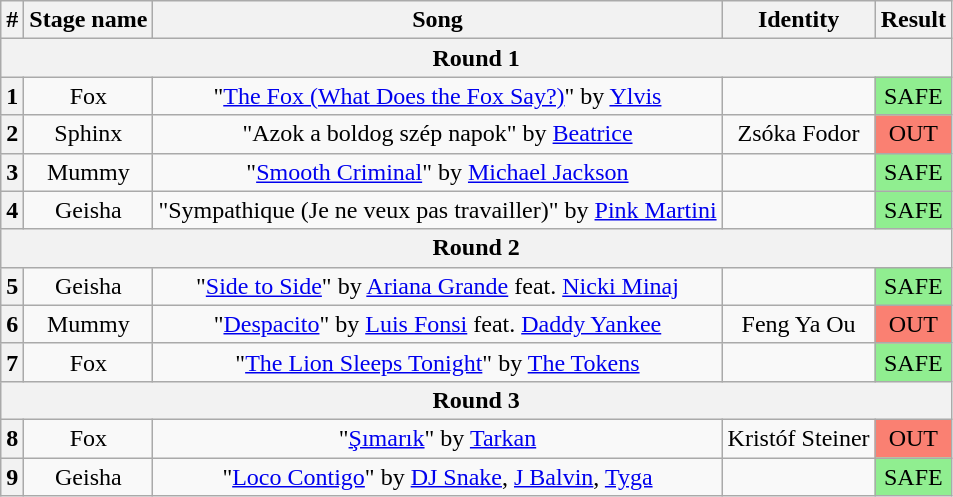<table class="wikitable plainrowheaders" style="text-align: center;">
<tr>
<th>#</th>
<th>Stage name</th>
<th>Song</th>
<th>Identity</th>
<th>Result</th>
</tr>
<tr>
<th colspan="5">Round 1</th>
</tr>
<tr>
<th>1</th>
<td>Fox</td>
<td>"<a href='#'>The Fox (What Does the Fox Say?)</a>" by <a href='#'>Ylvis</a></td>
<td></td>
<td bgcolor=lightgreen>SAFE</td>
</tr>
<tr>
<th>2</th>
<td>Sphinx</td>
<td>"Azok a boldog szép napok" by <a href='#'>Beatrice</a></td>
<td>Zsóka Fodor</td>
<td bgcolor=salmon>OUT</td>
</tr>
<tr>
<th>3</th>
<td>Mummy</td>
<td>"<a href='#'>Smooth Criminal</a>" by <a href='#'>Michael Jackson</a></td>
<td></td>
<td bgcolor=lightgreen>SAFE</td>
</tr>
<tr>
<th>4</th>
<td>Geisha</td>
<td>"Sympathique (Je ne veux pas travailler)" by <a href='#'>Pink Martini</a></td>
<td></td>
<td bgcolor=lightgreen>SAFE</td>
</tr>
<tr>
<th colspan="5">Round 2</th>
</tr>
<tr>
<th>5</th>
<td>Geisha</td>
<td>"<a href='#'>Side to Side</a>" by <a href='#'>Ariana Grande</a> feat. <a href='#'>Nicki Minaj</a></td>
<td></td>
<td bgcolor=lightgreen>SAFE</td>
</tr>
<tr>
<th>6</th>
<td>Mummy</td>
<td>"<a href='#'>Despacito</a>" by <a href='#'>Luis Fonsi</a> feat. <a href='#'>Daddy Yankee</a></td>
<td>Feng Ya Ou</td>
<td bgcolor=salmon>OUT</td>
</tr>
<tr>
<th>7</th>
<td>Fox</td>
<td>"<a href='#'>The Lion Sleeps Tonight</a>" by <a href='#'>The Tokens</a></td>
<td></td>
<td bgcolor=lightgreen>SAFE</td>
</tr>
<tr>
<th colspan="5">Round 3</th>
</tr>
<tr>
<th>8</th>
<td>Fox</td>
<td>"<a href='#'>Şımarık</a>" by <a href='#'>Tarkan</a></td>
<td>Kristóf Steiner</td>
<td bgcolor=salmon>OUT</td>
</tr>
<tr>
<th>9</th>
<td>Geisha</td>
<td>"<a href='#'>Loco Contigo</a>" by <a href='#'>DJ Snake</a>, <a href='#'>J Balvin</a>, <a href='#'>Tyga</a></td>
<td></td>
<td bgcolor=lightgreen>SAFE</td>
</tr>
</table>
